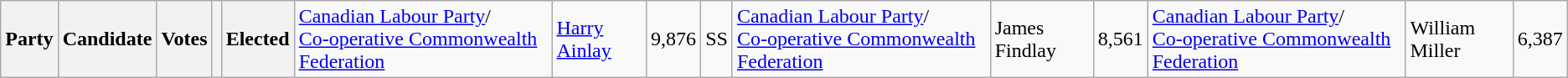<table class="wikitable">
<tr>
<th colspan="2">Party</th>
<th>Candidate</th>
<th>Votes</th>
<th></th>
<th>Elected<br>




</th>
<td rowspan="2"><a href='#'>Canadian Labour Party</a>/<br><a href='#'>Co-operative Commonwealth Federation</a></td>
<td rowspan="2"><a href='#'>Harry Ainlay</a></td>
<td rowspan="2" align="right">9,876</td>
<td rowspan="2">SS<br>

</td>
<td rowspan="2"><a href='#'>Canadian Labour Party</a>/<br><a href='#'>Co-operative Commonwealth Federation</a></td>
<td rowspan="2">James Findlay</td>
<td rowspan="2" align="right">8,561<br>
</td>
<td rowspan="2"><a href='#'>Canadian Labour Party</a>/<br><a href='#'>Co-operative Commonwealth Federation</a></td>
<td rowspan="2">William Miller</td>
<td rowspan="2" align="right">6,387<br>



</td>
</tr>
</table>
